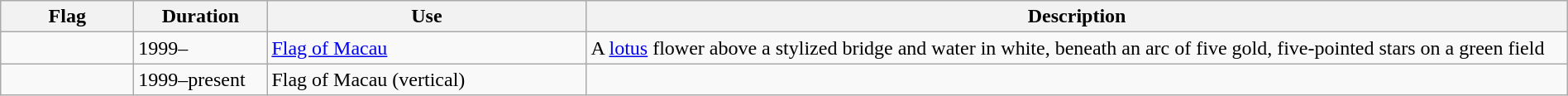<table class="wikitable" width="100%">
<tr>
<th width="100px">Flag</th>
<th width="100px">Duration</th>
<th width="250px">Use</th>
<th style="min-width:250px">Description</th>
</tr>
<tr>
<td></td>
<td>1999–</td>
<td><a href='#'>Flag of Macau</a></td>
<td>A <a href='#'>lotus</a> flower above a stylized bridge and water in white, beneath an arc of five gold, five-pointed stars on a green field</td>
</tr>
<tr>
<td></td>
<td>1999–present</td>
<td>Flag of Macau (vertical)</td>
<td></td>
</tr>
</table>
